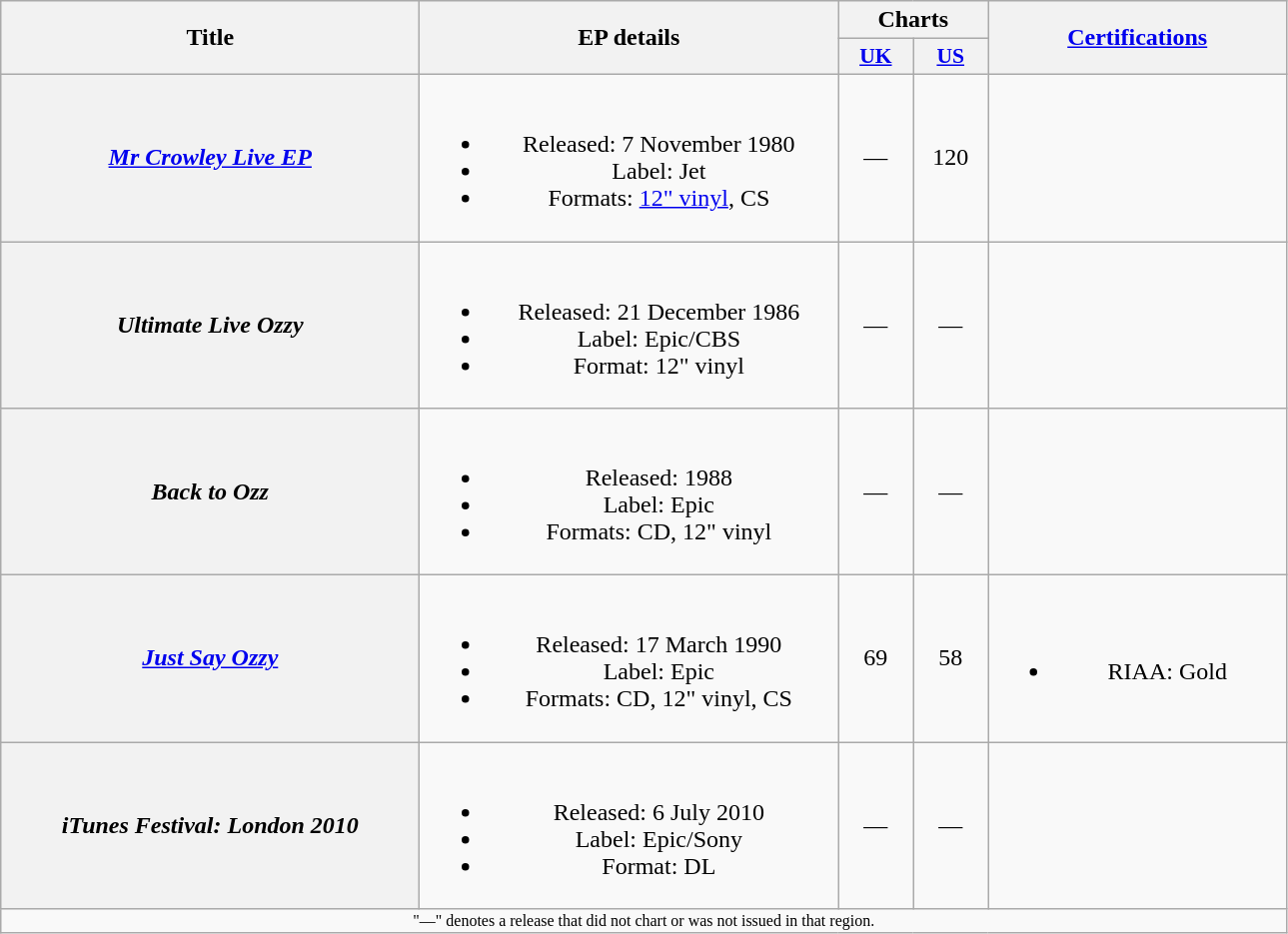<table class="wikitable plainrowheaders" style="text-align:center;">
<tr>
<th scope="col" rowspan="2" style="width:17em;">Title</th>
<th scope="col" rowspan="2" style="width:17em;">EP details</th>
<th scope="col" colspan="2">Charts</th>
<th scope="col" rowspan="2" style="width:12em;"><a href='#'>Certifications</a></th>
</tr>
<tr>
<th scope="col" style="width:3em;font-size:90%;"><a href='#'>UK</a><br></th>
<th scope="col" style="width:3em;font-size:90%;"><a href='#'>US</a><br></th>
</tr>
<tr>
<th scope="row"><em><a href='#'>Mr Crowley Live EP</a></em></th>
<td><br><ul><li>Released: 7 November 1980</li><li>Label: Jet</li><li>Formats: <a href='#'>12" vinyl</a>, CS</li></ul></td>
<td>—</td>
<td>120</td>
<td></td>
</tr>
<tr>
<th scope="row"><em>Ultimate Live Ozzy</em></th>
<td><br><ul><li>Released: 21 December 1986</li><li>Label: Epic/CBS</li><li>Format: 12" vinyl</li></ul></td>
<td>—</td>
<td>—</td>
<td></td>
</tr>
<tr>
<th scope="row"><em>Back to Ozz</em></th>
<td><br><ul><li>Released: 1988</li><li>Label: Epic</li><li>Formats: CD, 12" vinyl</li></ul></td>
<td>—</td>
<td>—</td>
<td></td>
</tr>
<tr>
<th scope="row"><em><a href='#'>Just Say Ozzy</a></em></th>
<td><br><ul><li>Released: 17 March 1990</li><li>Label: Epic</li><li>Formats: CD, 12" vinyl, CS</li></ul></td>
<td>69</td>
<td>58</td>
<td><br><ul><li>RIAA: Gold</li></ul></td>
</tr>
<tr>
<th scope="row"><em>iTunes Festival: London 2010</em></th>
<td><br><ul><li>Released: 6 July 2010</li><li>Label: Epic/Sony</li><li>Format: DL</li></ul></td>
<td>—</td>
<td>—</td>
<td></td>
</tr>
<tr>
<td colspan="5" style="font-size: 8pt">"—" denotes a release that did not chart or was not issued in that region.</td>
</tr>
</table>
